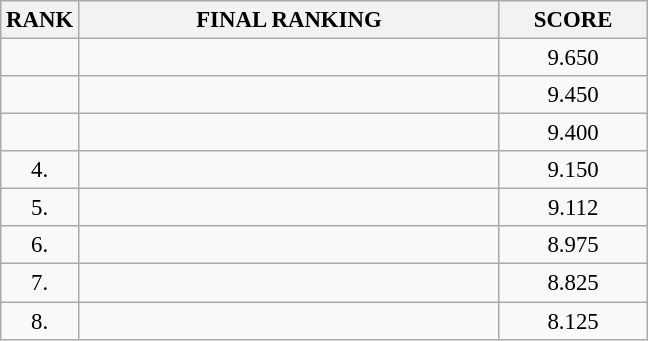<table class="wikitable" style="font-size:95%;">
<tr>
<th>RANK</th>
<th align="left" style="width: 18em">FINAL RANKING</th>
<th align="center" style="width: 6em">SCORE</th>
</tr>
<tr>
<td align="center"></td>
<td></td>
<td align="center">9.650</td>
</tr>
<tr>
<td align="center"></td>
<td></td>
<td align="center">9.450</td>
</tr>
<tr>
<td align="center"></td>
<td></td>
<td align="center">9.400</td>
</tr>
<tr>
<td align="center">4.</td>
<td></td>
<td align="center">9.150</td>
</tr>
<tr>
<td align="center">5.</td>
<td></td>
<td align="center">9.112</td>
</tr>
<tr>
<td align="center">6.</td>
<td></td>
<td align="center">8.975</td>
</tr>
<tr>
<td align="center">7.</td>
<td></td>
<td align="center">8.825</td>
</tr>
<tr>
<td align="center">8.</td>
<td></td>
<td align="center">8.125</td>
</tr>
</table>
